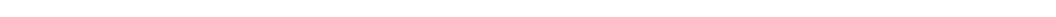<table style="width:66%; text-align:center;">
<tr style="color:white;">
<td style="background:"><strong>1</strong></td>
<td style="background:"><strong>43</strong></td>
<td style="background:"><strong>13</strong></td>
<td style="background:"><strong>1</strong></td>
<td style="background:"><strong>3</strong></td>
<td style="background:"><strong>47</strong></td>
</tr>
</table>
